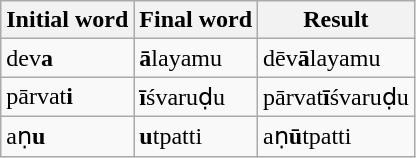<table class="wikitable">
<tr>
<th>Initial word</th>
<th>Final word</th>
<th>Result</th>
</tr>
<tr>
<td>dev<strong>a</strong></td>
<td><strong>ā</strong>layamu</td>
<td>dēv<strong>ā</strong>layamu</td>
</tr>
<tr>
<td>pārvat<strong>i</strong></td>
<td><strong>ī</strong>śvaruḍu</td>
<td>pārvat<strong>ī</strong>śvaruḍu</td>
</tr>
<tr>
<td>aṇ<strong>u</strong></td>
<td><strong>u</strong>tpatti</td>
<td>aṇ<strong>ū</strong>tpatti</td>
</tr>
</table>
